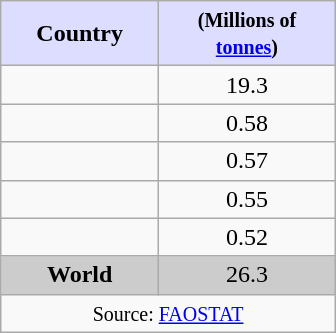<table class="wikitable" style="float:right; clear:right; width:14em; text-align:center; margin-right:1em;">
<tr>
<th style="background:#ddf;">Country</th>
<th style="background:#ddf;;"><small>(Millions of<br> <a href='#'>tonnes</a>)</small></th>
</tr>
<tr>
<td></td>
<td>19.3</td>
</tr>
<tr>
<td></td>
<td>0.58</td>
</tr>
<tr>
<td></td>
<td>0.57</td>
</tr>
<tr>
<td></td>
<td>0.55</td>
</tr>
<tr>
<td></td>
<td>0.52</td>
</tr>
<tr style="background:#ccc;">
<td><strong>World</strong></td>
<td>26.3</td>
</tr>
<tr>
<td colspan="2"><small>Source: <a href='#'>FAOSTAT</a></small></td>
</tr>
</table>
